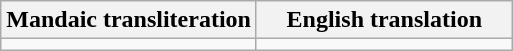<table class="wikitable">
<tr>
<th scope="col" style="width: 50%;">Mandaic transliteration</th>
<th scope="col" style="width: 50%;">English translation</th>
</tr>
<tr>
<td></td>
<td></td>
</tr>
</table>
